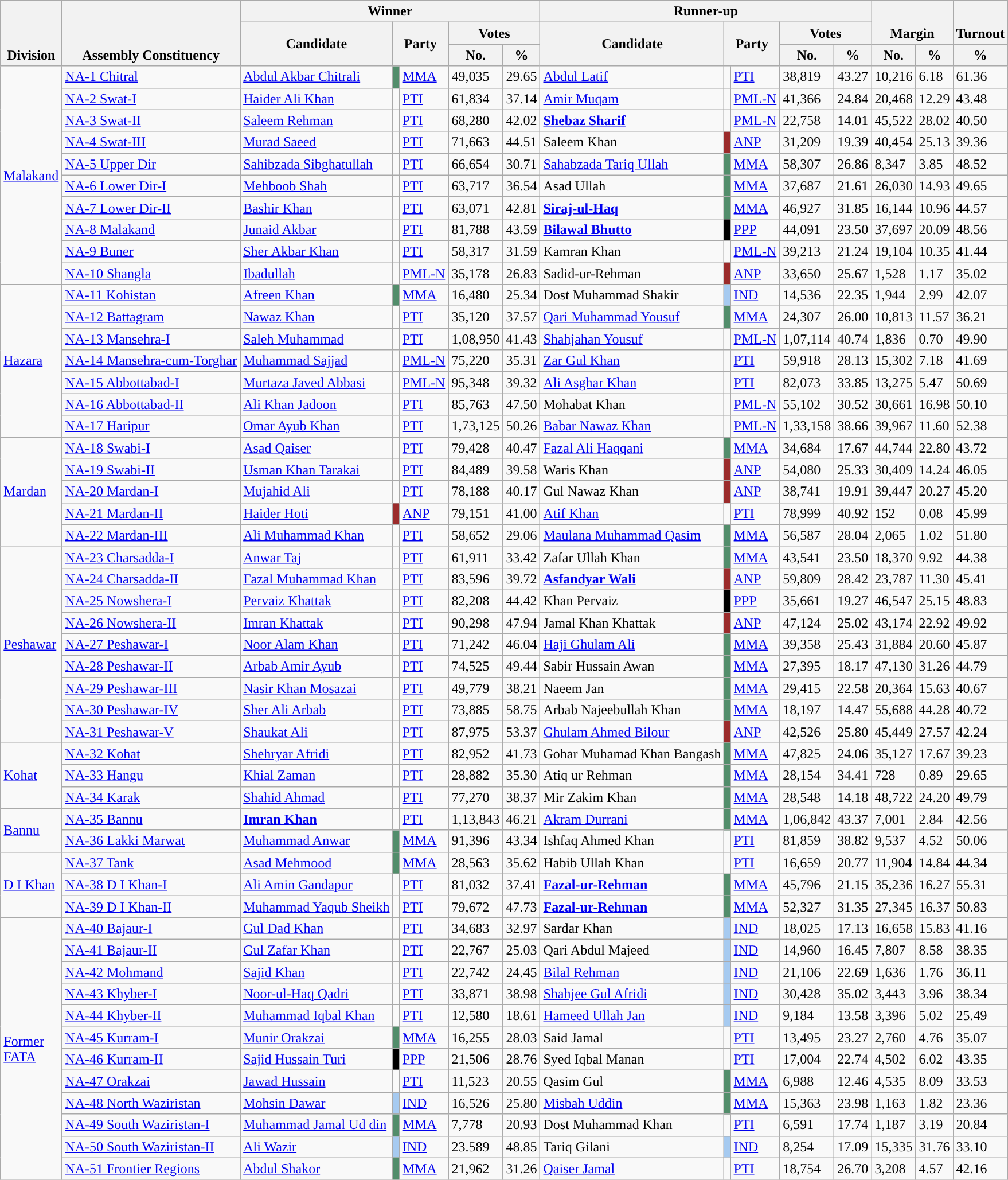<table class="sortable wikitable nowrap mw-datatable static-row-numbers" style=text-align:left>
<tr class="wrap static-row-header" style="text-align:center;vertical-align:bottom">
<th rowspan="3">Division</th>
<th rowspan="3">Assembly Constituency</th>
<th colspan="5">Winner</th>
<th colspan="5">Runner-up</th>
<th colspan="2" rowspan="2">Margin</th>
<th rowspan="2">Turnout</th>
</tr>
<tr>
<th rowspan="2">Candidate</th>
<th colspan="2" rowspan="2">Party</th>
<th colspan="2">Votes</th>
<th rowspan="2">Candidate</th>
<th colspan="2" rowspan="2">Party</th>
<th colspan="2">Votes</th>
</tr>
<tr>
<th>No.</th>
<th>%</th>
<th>No.</th>
<th>%</th>
<th>No.</th>
<th>%</th>
<th>%</th>
</tr>
<tr>
<td rowspan="10"><a href='#'>Malakand</a></td>
<td><a href='#'>NA-1 Chitral</a></td>
<td><a href='#'>Abdul Akbar Chitrali</a></td>
<td style="color:inherit;background:#528d6b"></td>
<td><a href='#'>MMA</a></td>
<td>49,035</td>
<td>29.65</td>
<td><a href='#'>Abdul Latif</a></td>
<td></td>
<td><a href='#'>PTI</a></td>
<td>38,819</td>
<td>43.27</td>
<td>10,216</td>
<td>6.18</td>
<td>61.36</td>
</tr>
<tr>
<td><a href='#'>NA-2 Swat-I</a></td>
<td><a href='#'>Haider Ali Khan</a></td>
<td></td>
<td><a href='#'>PTI</a></td>
<td>61,834</td>
<td>37.14</td>
<td><a href='#'>Amir Muqam</a></td>
<td></td>
<td><a href='#'>PML-N</a></td>
<td>41,366</td>
<td>24.84</td>
<td>20,468</td>
<td>12.29</td>
<td>43.48</td>
</tr>
<tr>
<td><a href='#'>NA-3 Swat-II</a></td>
<td><a href='#'>Saleem Rehman</a></td>
<td></td>
<td><a href='#'>PTI</a></td>
<td>68,280</td>
<td>42.02</td>
<td><a href='#'><strong>Shebaz Sharif</strong></a></td>
<td></td>
<td><a href='#'>PML-N</a></td>
<td>22,758</td>
<td>14.01</td>
<td>45,522</td>
<td>28.02</td>
<td>40.50</td>
</tr>
<tr>
<td><a href='#'>NA-4 Swat-III</a></td>
<td><a href='#'>Murad Saeed</a></td>
<td></td>
<td><a href='#'>PTI</a></td>
<td>71,663</td>
<td>44.51</td>
<td>Saleem Khan</td>
<td style="color:inherit;background:#9b2b2b"></td>
<td><a href='#'>ANP</a></td>
<td>31,209</td>
<td>19.39</td>
<td>40,454</td>
<td>25.13</td>
<td>39.36</td>
</tr>
<tr>
<td><a href='#'>NA-5 Upper Dir</a></td>
<td><a href='#'>Sahibzada Sibghatullah</a></td>
<td></td>
<td><a href='#'>PTI</a></td>
<td>66,654</td>
<td>30.71</td>
<td><a href='#'>Sahabzada Tariq Ullah</a></td>
<td style="color:inherit;background:#528d6b"></td>
<td><a href='#'>MMA</a></td>
<td>58,307</td>
<td>26.86</td>
<td>8,347</td>
<td>3.85</td>
<td>48.52</td>
</tr>
<tr>
<td><a href='#'>NA-6 Lower Dir-I</a></td>
<td><a href='#'>Mehboob Shah</a></td>
<td></td>
<td><a href='#'>PTI</a></td>
<td>63,717</td>
<td>36.54</td>
<td>Asad Ullah</td>
<td style="color:inherit;background:#528d6b"></td>
<td><a href='#'>MMA</a></td>
<td>37,687</td>
<td>21.61</td>
<td>26,030</td>
<td>14.93</td>
<td>49.65</td>
</tr>
<tr>
<td><a href='#'>NA-7 Lower Dir-II</a></td>
<td><a href='#'>Bashir Khan</a></td>
<td></td>
<td><a href='#'>PTI</a></td>
<td>63,071</td>
<td>42.81</td>
<td><strong><a href='#'>Siraj-ul-Haq</a></strong></td>
<td style="color:inherit;background:#528d6b"></td>
<td><a href='#'>MMA</a></td>
<td>46,927</td>
<td>31.85</td>
<td>16,144</td>
<td>10.96</td>
<td>44.57</td>
</tr>
<tr>
<td><a href='#'>NA-8 Malakand</a></td>
<td><a href='#'>Junaid Akbar</a></td>
<td></td>
<td><a href='#'>PTI</a></td>
<td>81,788</td>
<td>43.59</td>
<td><a href='#'><strong>Bilawal Bhutto</strong></a></td>
<td style="color:inherit;background:#000000"></td>
<td><a href='#'>PPP</a></td>
<td>44,091</td>
<td>23.50</td>
<td>37,697</td>
<td>20.09</td>
<td>48.56</td>
</tr>
<tr>
<td><a href='#'>NA-9 Buner</a></td>
<td><a href='#'>Sher Akbar Khan</a></td>
<td></td>
<td><a href='#'>PTI</a></td>
<td>58,317</td>
<td>31.59</td>
<td>Kamran Khan</td>
<td></td>
<td><a href='#'>PML-N</a></td>
<td>39,213</td>
<td>21.24</td>
<td>19,104</td>
<td>10.35</td>
<td>41.44</td>
</tr>
<tr>
<td><a href='#'>NA-10 Shangla</a></td>
<td><a href='#'>Ibadullah</a></td>
<td></td>
<td><a href='#'>PML-N</a></td>
<td>35,178</td>
<td>26.83</td>
<td>Sadid-ur-Rehman</td>
<td style="color:inherit;background:#9b2b2b"></td>
<td><a href='#'>ANP</a></td>
<td>33,650</td>
<td>25.67</td>
<td>1,528</td>
<td>1.17</td>
<td>35.02</td>
</tr>
<tr>
<td rowspan="7"><a href='#'>Hazara</a></td>
<td><a href='#'>NA-11 Kohistan</a></td>
<td><a href='#'>Afreen Khan</a></td>
<td style="color:inherit;background:#528d6b"></td>
<td><a href='#'>MMA</a></td>
<td>16,480</td>
<td>25.34</td>
<td>Dost Muhammad Shakir</td>
<td style="color:inherit;background:#a6caf0"></td>
<td><a href='#'>IND</a></td>
<td>14,536</td>
<td>22.35</td>
<td>1,944</td>
<td>2.99</td>
<td>42.07</td>
</tr>
<tr>
<td><a href='#'>NA-12 Battagram</a></td>
<td><a href='#'>Nawaz Khan</a></td>
<td></td>
<td><a href='#'>PTI</a></td>
<td>35,120</td>
<td>37.57</td>
<td><a href='#'>Qari Muhammad Yousuf</a></td>
<td style="color:inherit;background:#528d6b"></td>
<td><a href='#'>MMA</a></td>
<td>24,307</td>
<td>26.00</td>
<td>10,813</td>
<td>11.57</td>
<td>36.21</td>
</tr>
<tr>
<td><a href='#'>NA-13 Mansehra-I</a></td>
<td><a href='#'>Saleh Muhammad</a></td>
<td></td>
<td><a href='#'>PTI</a></td>
<td>1,08,950</td>
<td>41.43</td>
<td><a href='#'>Shahjahan Yousuf</a></td>
<td></td>
<td><a href='#'>PML-N</a></td>
<td>1,07,114</td>
<td>40.74</td>
<td>1,836</td>
<td>0.70</td>
<td>49.90</td>
</tr>
<tr>
<td><a href='#'>NA-14 Mansehra-cum-Torghar</a></td>
<td><a href='#'>Muhammad Sajjad</a></td>
<td></td>
<td><a href='#'>PML-N</a></td>
<td>75,220</td>
<td>35.31</td>
<td><a href='#'>Zar Gul Khan</a></td>
<td></td>
<td><a href='#'>PTI</a></td>
<td>59,918</td>
<td>28.13</td>
<td>15,302</td>
<td>7.18</td>
<td>41.69</td>
</tr>
<tr>
<td><a href='#'>NA-15 Abbottabad-I</a></td>
<td><a href='#'>Murtaza Javed Abbasi</a></td>
<td></td>
<td><a href='#'>PML-N</a></td>
<td>95,348</td>
<td>39.32</td>
<td><a href='#'>Ali Asghar Khan</a></td>
<td></td>
<td><a href='#'>PTI</a></td>
<td>82,073</td>
<td>33.85</td>
<td>13,275</td>
<td>5.47</td>
<td>50.69</td>
</tr>
<tr>
<td><a href='#'>NA-16 Abbottabad-II</a></td>
<td><a href='#'>Ali Khan Jadoon</a></td>
<td></td>
<td><a href='#'>PTI</a></td>
<td>85,763</td>
<td>47.50</td>
<td>Mohabat Khan</td>
<td></td>
<td><a href='#'>PML-N</a></td>
<td>55,102</td>
<td>30.52</td>
<td>30,661</td>
<td>16.98</td>
<td>50.10</td>
</tr>
<tr>
<td><a href='#'>NA-17 Haripur</a></td>
<td><a href='#'>Omar Ayub Khan</a></td>
<td></td>
<td><a href='#'>PTI</a></td>
<td>1,73,125</td>
<td>50.26</td>
<td><a href='#'>Babar Nawaz Khan</a></td>
<td></td>
<td><a href='#'>PML-N</a></td>
<td>1,33,158</td>
<td>38.66</td>
<td>39,967</td>
<td>11.60</td>
<td>52.38</td>
</tr>
<tr>
<td rowspan="5"><a href='#'>Mardan</a></td>
<td><a href='#'>NA-18 Swabi-I</a></td>
<td><a href='#'>Asad Qaiser</a></td>
<td></td>
<td><a href='#'>PTI</a></td>
<td>79,428</td>
<td>40.47</td>
<td><a href='#'>Fazal Ali Haqqani</a></td>
<td style="color:inherit;background:#528d6b"></td>
<td><a href='#'>MMA</a></td>
<td>34,684</td>
<td>17.67</td>
<td>44,744</td>
<td>22.80</td>
<td>43.72</td>
</tr>
<tr>
<td><a href='#'>NA-19 Swabi-II</a></td>
<td><a href='#'>Usman Khan Tarakai</a></td>
<td></td>
<td><a href='#'>PTI</a></td>
<td>84,489</td>
<td>39.58</td>
<td>Waris Khan</td>
<td style="color:inherit;background:#9b2b2b"></td>
<td><a href='#'>ANP</a></td>
<td>54,080</td>
<td>25.33</td>
<td>30,409</td>
<td>14.24</td>
<td>46.05</td>
</tr>
<tr>
<td><a href='#'>NA-20 Mardan-I</a></td>
<td><a href='#'>Mujahid Ali</a></td>
<td></td>
<td><a href='#'>PTI</a></td>
<td>78,188</td>
<td>40.17</td>
<td>Gul Nawaz Khan</td>
<td style="color:inherit;background:#9b2b2b"></td>
<td><a href='#'>ANP</a></td>
<td>38,741</td>
<td>19.91</td>
<td>39,447</td>
<td>20.27</td>
<td>45.20</td>
</tr>
<tr>
<td><a href='#'>NA-21 Mardan-II</a></td>
<td><a href='#'>Haider Hoti</a></td>
<td style="color:inherit;background:#9b2b2b"></td>
<td><a href='#'>ANP</a></td>
<td>79,151</td>
<td>41.00</td>
<td><a href='#'>Atif Khan</a></td>
<td></td>
<td><a href='#'>PTI</a></td>
<td>78,999</td>
<td>40.92</td>
<td>152</td>
<td>0.08</td>
<td>45.99</td>
</tr>
<tr>
<td><a href='#'>NA-22 Mardan-III</a></td>
<td><a href='#'>Ali Muhammad Khan</a></td>
<td></td>
<td><a href='#'>PTI</a></td>
<td>58,652</td>
<td>29.06</td>
<td><a href='#'>Maulana Muhammad Qasim</a></td>
<td style="color:inherit;background:#528d6b"></td>
<td><a href='#'>MMA</a></td>
<td>56,587</td>
<td>28.04</td>
<td>2,065</td>
<td>1.02</td>
<td>51.80</td>
</tr>
<tr>
<td rowspan="9"><a href='#'>Peshawar</a></td>
<td><a href='#'>NA-23 Charsadda-I</a></td>
<td><a href='#'>Anwar Taj</a></td>
<td></td>
<td><a href='#'>PTI</a></td>
<td>61,911</td>
<td>33.42</td>
<td>Zafar Ullah Khan</td>
<td style="color:inherit;background:#528d6b"></td>
<td><a href='#'>MMA</a></td>
<td>43,541</td>
<td>23.50</td>
<td>18,370</td>
<td>9.92</td>
<td>44.38</td>
</tr>
<tr>
<td><a href='#'>NA-24 Charsadda-II</a></td>
<td><a href='#'>Fazal Muhammad Khan</a></td>
<td></td>
<td><a href='#'>PTI</a></td>
<td>83,596</td>
<td>39.72</td>
<td><a href='#'><strong>Asfandyar Wali</strong></a></td>
<td style="color:inherit;background:#9b2b2b"></td>
<td><a href='#'>ANP</a></td>
<td>59,809</td>
<td>28.42</td>
<td>23,787</td>
<td>11.30</td>
<td>45.41</td>
</tr>
<tr>
<td><a href='#'>NA-25 Nowshera-I</a></td>
<td><a href='#'>Pervaiz Khattak</a></td>
<td></td>
<td><a href='#'>PTI</a></td>
<td>82,208</td>
<td>44.42</td>
<td>Khan Pervaiz</td>
<td style="color:inherit;background:#000000"></td>
<td><a href='#'>PPP</a></td>
<td>35,661</td>
<td>19.27</td>
<td>46,547</td>
<td>25.15</td>
<td>48.83</td>
</tr>
<tr>
<td><a href='#'>NA-26 Nowshera-II</a></td>
<td><a href='#'>Imran Khattak</a></td>
<td></td>
<td><a href='#'>PTI</a></td>
<td>90,298</td>
<td>47.94</td>
<td>Jamal Khan Khattak</td>
<td style="color:inherit;background:#9b2b2b"></td>
<td><a href='#'>ANP</a></td>
<td>47,124</td>
<td>25.02</td>
<td>43,174</td>
<td>22.92</td>
<td>49.92</td>
</tr>
<tr>
<td><a href='#'>NA-27 Peshawar-I</a></td>
<td><a href='#'>Noor Alam Khan</a></td>
<td></td>
<td><a href='#'>PTI</a></td>
<td>71,242</td>
<td>46.04</td>
<td><a href='#'>Haji Ghulam Ali</a></td>
<td style="color:inherit;background:#528d6b"></td>
<td><a href='#'>MMA</a></td>
<td>39,358</td>
<td>25.43</td>
<td>31,884</td>
<td>20.60</td>
<td>45.87</td>
</tr>
<tr>
<td><a href='#'>NA-28 Peshawar-II</a></td>
<td><a href='#'>Arbab Amir Ayub</a></td>
<td></td>
<td><a href='#'>PTI</a></td>
<td>74,525</td>
<td>49.44</td>
<td>Sabir Hussain Awan</td>
<td style="color:inherit;background:#528d6b"></td>
<td><a href='#'>MMA</a></td>
<td>27,395</td>
<td>18.17</td>
<td>47,130</td>
<td>31.26</td>
<td>44.79</td>
</tr>
<tr>
<td><a href='#'>NA-29 Peshawar-III</a></td>
<td><a href='#'>Nasir Khan Mosazai</a></td>
<td></td>
<td><a href='#'>PTI</a></td>
<td>49,779</td>
<td>38.21</td>
<td>Naeem Jan</td>
<td style="color:inherit;background:#528d6b"></td>
<td><a href='#'>MMA</a></td>
<td>29,415</td>
<td>22.58</td>
<td>20,364</td>
<td>15.63</td>
<td>40.67</td>
</tr>
<tr>
<td><a href='#'>NA-30 Peshawar-IV</a></td>
<td><a href='#'>Sher Ali Arbab</a></td>
<td></td>
<td><a href='#'>PTI</a></td>
<td>73,885</td>
<td>58.75</td>
<td>Arbab Najeebullah Khan</td>
<td style="color:inherit;background:#528d6b"></td>
<td><a href='#'>MMA</a></td>
<td>18,197</td>
<td>14.47</td>
<td>55,688</td>
<td>44.28</td>
<td>40.72</td>
</tr>
<tr>
<td><a href='#'>NA-31 Peshawar-V</a></td>
<td><a href='#'>Shaukat Ali</a></td>
<td></td>
<td><a href='#'>PTI</a></td>
<td>87,975</td>
<td>53.37</td>
<td><a href='#'>Ghulam Ahmed Bilour</a></td>
<td style="color:inherit;background:#9b2b2b"></td>
<td><a href='#'>ANP</a></td>
<td>42,526</td>
<td>25.80</td>
<td>45,449</td>
<td>27.57</td>
<td>42.24</td>
</tr>
<tr>
<td rowspan="3"><a href='#'>Kohat</a></td>
<td><a href='#'>NA-32 Kohat</a></td>
<td><a href='#'>Shehryar Afridi</a></td>
<td></td>
<td><a href='#'>PTI</a></td>
<td>82,952</td>
<td>41.73</td>
<td>Gohar Muhamad Khan Bangash</td>
<td style="color:inherit;background:#528d6b"></td>
<td><a href='#'>MMA</a></td>
<td>47,825</td>
<td>24.06</td>
<td>35,127</td>
<td>17.67</td>
<td>39.23</td>
</tr>
<tr>
<td><a href='#'>NA-33 Hangu</a></td>
<td><a href='#'>Khial Zaman</a></td>
<td></td>
<td><a href='#'>PTI</a></td>
<td>28,882</td>
<td>35.30</td>
<td>Atiq ur Rehman</td>
<td style="color:inherit;background:#528d6b"></td>
<td><a href='#'>MMA</a></td>
<td>28,154</td>
<td>34.41</td>
<td>728</td>
<td>0.89</td>
<td>29.65</td>
</tr>
<tr>
<td><a href='#'>NA-34 Karak</a></td>
<td><a href='#'>Shahid Ahmad</a></td>
<td></td>
<td><a href='#'>PTI</a></td>
<td>77,270</td>
<td>38.37</td>
<td>Mir Zakim Khan</td>
<td style="color:inherit;background:#528d6b"></td>
<td><a href='#'>MMA</a></td>
<td>28,548</td>
<td>14.18</td>
<td>48,722</td>
<td>24.20</td>
<td>49.79</td>
</tr>
<tr>
<td rowspan="2"><a href='#'>Bannu</a></td>
<td><a href='#'>NA-35 Bannu</a></td>
<td><strong><a href='#'>Imran Khan</a></strong></td>
<td></td>
<td><a href='#'>PTI</a></td>
<td>1,13,843</td>
<td>46.21</td>
<td><a href='#'>Akram Durrani</a></td>
<td style="color:inherit;background:#528d6b"></td>
<td><a href='#'>MMA</a></td>
<td>1,06,842</td>
<td>43.37</td>
<td>7,001</td>
<td>2.84</td>
<td>42.56</td>
</tr>
<tr>
<td><a href='#'>NA-36 Lakki Marwat</a></td>
<td><a href='#'>Muhammad Anwar</a></td>
<td style="color:inherit;background:#528d6b"></td>
<td><a href='#'>MMA</a></td>
<td>91,396</td>
<td>43.34</td>
<td>Ishfaq Ahmed Khan</td>
<td></td>
<td><a href='#'>PTI</a></td>
<td>81,859</td>
<td>38.82</td>
<td>9,537</td>
<td>4.52</td>
<td>50.06</td>
</tr>
<tr>
<td rowspan="3"><a href='#'>D I Khan</a></td>
<td><a href='#'>NA-37 Tank</a></td>
<td><a href='#'>Asad Mehmood</a></td>
<td style="color:inherit;background:#528d6b"></td>
<td><a href='#'>MMA</a></td>
<td>28,563</td>
<td>35.62</td>
<td>Habib Ullah Khan</td>
<td></td>
<td><a href='#'>PTI</a></td>
<td>16,659</td>
<td>20.77</td>
<td>11,904</td>
<td>14.84</td>
<td>44.34</td>
</tr>
<tr>
<td><a href='#'>NA-38 D I Khan-I</a></td>
<td><a href='#'>Ali Amin Gandapur</a></td>
<td></td>
<td><a href='#'>PTI</a></td>
<td>81,032</td>
<td>37.41</td>
<td><a href='#'><strong>Fazal-ur-Rehman</strong></a></td>
<td style="color:inherit;background:#528d6b"></td>
<td><a href='#'>MMA</a></td>
<td>45,796</td>
<td>21.15</td>
<td>35,236</td>
<td>16.27</td>
<td>55.31</td>
</tr>
<tr>
<td><a href='#'>NA-39 D I Khan-II</a></td>
<td><a href='#'>Muhammad Yaqub Sheikh</a></td>
<td></td>
<td><a href='#'>PTI</a></td>
<td>79,672</td>
<td>47.73</td>
<td><a href='#'><strong>Fazal-ur-Rehman</strong></a></td>
<td style="color:inherit;background:#528d6b"></td>
<td><a href='#'>MMA</a></td>
<td>52,327</td>
<td>31.35</td>
<td>27,345</td>
<td>16.37</td>
<td>50.83</td>
</tr>
<tr>
<td rowspan="12"><a href='#'>Former</a><br><a href='#'>FATA</a></td>
<td><a href='#'>NA-40 Bajaur-I</a></td>
<td><a href='#'>Gul Dad Khan</a></td>
<td></td>
<td><a href='#'>PTI</a></td>
<td>34,683</td>
<td>32.97</td>
<td>Sardar Khan</td>
<td style="color:inherit;background:#a6caf0"></td>
<td><a href='#'>IND</a></td>
<td>18,025</td>
<td>17.13</td>
<td>16,658</td>
<td>15.83</td>
<td>41.16</td>
</tr>
<tr>
<td><a href='#'>NA-41 Bajaur-II</a></td>
<td><a href='#'>Gul Zafar Khan</a></td>
<td></td>
<td><a href='#'>PTI</a></td>
<td>22,767</td>
<td>25.03</td>
<td>Qari Abdul Majeed</td>
<td style="color:inherit;background:#a6caf0"></td>
<td><a href='#'>IND</a></td>
<td>14,960</td>
<td>16.45</td>
<td>7,807</td>
<td>8.58</td>
<td>38.35</td>
</tr>
<tr>
<td><a href='#'>NA-42 Mohmand</a></td>
<td><a href='#'>Sajid Khan</a></td>
<td></td>
<td><a href='#'>PTI</a></td>
<td>22,742</td>
<td>24.45</td>
<td><a href='#'>Bilal Rehman</a></td>
<td style="color:inherit;background:#a6caf0"></td>
<td><a href='#'>IND</a></td>
<td>21,106</td>
<td>22.69</td>
<td>1,636</td>
<td>1.76</td>
<td>36.11</td>
</tr>
<tr>
<td><a href='#'>NA-43 Khyber-I</a></td>
<td><a href='#'>Noor-ul-Haq Qadri</a></td>
<td></td>
<td><a href='#'>PTI</a></td>
<td>33,871</td>
<td>38.98</td>
<td><a href='#'>Shahjee Gul Afridi</a></td>
<td style="color:inherit;background:#a6caf0"></td>
<td><a href='#'>IND</a></td>
<td>30,428</td>
<td>35.02</td>
<td>3,443</td>
<td>3.96</td>
<td>38.34</td>
</tr>
<tr>
<td><a href='#'>NA-44 Khyber-II</a></td>
<td><a href='#'>Muhammad Iqbal Khan</a></td>
<td></td>
<td><a href='#'>PTI</a></td>
<td>12,580</td>
<td>18.61</td>
<td><a href='#'>Hameed Ullah Jan</a></td>
<td style="color:inherit;background:#a6caf0"></td>
<td><a href='#'>IND</a></td>
<td>9,184</td>
<td>13.58</td>
<td>3,396</td>
<td>5.02</td>
<td>25.49</td>
</tr>
<tr>
<td><a href='#'>NA-45 Kurram-I</a></td>
<td><a href='#'>Munir Orakzai</a></td>
<td style="color:inherit;background:#528d6b"></td>
<td><a href='#'>MMA</a></td>
<td>16,255</td>
<td>28.03</td>
<td>Said Jamal</td>
<td></td>
<td><a href='#'>PTI</a></td>
<td>13,495</td>
<td>23.27</td>
<td>2,760</td>
<td>4.76</td>
<td>35.07</td>
</tr>
<tr>
<td><a href='#'>NA-46 Kurram-II</a></td>
<td><a href='#'>Sajid Hussain Turi</a></td>
<td style="color:inherit;background:#000000"></td>
<td><a href='#'>PPP</a></td>
<td>21,506</td>
<td>28.76</td>
<td>Syed Iqbal Manan</td>
<td></td>
<td><a href='#'>PTI</a></td>
<td>17,004</td>
<td>22.74</td>
<td>4,502</td>
<td>6.02</td>
<td>43.35</td>
</tr>
<tr>
<td><a href='#'>NA-47 Orakzai</a></td>
<td><a href='#'>Jawad Hussain</a></td>
<td></td>
<td><a href='#'>PTI</a></td>
<td>11,523</td>
<td>20.55</td>
<td>Qasim Gul</td>
<td style="color:inherit;background:#528d6b"></td>
<td><a href='#'>MMA</a></td>
<td>6,988</td>
<td>12.46</td>
<td>4,535</td>
<td>8.09</td>
<td>33.53</td>
</tr>
<tr>
<td><a href='#'>NA-48 North Waziristan</a></td>
<td><a href='#'>Mohsin Dawar</a></td>
<td style="color:inherit;background:#a6caf0"></td>
<td><a href='#'>IND</a></td>
<td>16,526</td>
<td>25.80</td>
<td><a href='#'>Misbah Uddin</a></td>
<td style="color:inherit;background:#528d6b"></td>
<td><a href='#'>MMA</a></td>
<td>15,363</td>
<td>23.98</td>
<td>1,163</td>
<td>1.82</td>
<td>23.36</td>
</tr>
<tr>
<td><a href='#'>NA-49 South Waziristan-I</a></td>
<td><a href='#'>Muhammad Jamal Ud din</a></td>
<td style="color:inherit;background:#528d6b"></td>
<td><a href='#'>MMA</a></td>
<td>7,778</td>
<td>20.93</td>
<td>Dost Muhammad Khan</td>
<td></td>
<td><a href='#'>PTI</a></td>
<td>6,591</td>
<td>17.74</td>
<td>1,187</td>
<td>3.19</td>
<td>20.84</td>
</tr>
<tr>
<td><a href='#'>NA-50 South Waziristan-II</a></td>
<td><a href='#'>Ali Wazir</a></td>
<td style="color:inherit;background:#a6caf0"></td>
<td><a href='#'>IND</a></td>
<td>23.589</td>
<td>48.85</td>
<td>Tariq Gilani</td>
<td style="color:inherit;background:#a6caf0"></td>
<td><a href='#'>IND</a></td>
<td>8,254</td>
<td>17.09</td>
<td>15,335</td>
<td>31.76</td>
<td>33.10</td>
</tr>
<tr>
<td><a href='#'>NA-51 Frontier Regions</a></td>
<td><a href='#'>Abdul Shakor</a></td>
<td style="color:inherit;background:#528d6b"></td>
<td><a href='#'>MMA</a></td>
<td>21,962</td>
<td>31.26</td>
<td><a href='#'>Qaiser Jamal</a></td>
<td></td>
<td><a href='#'>PTI</a></td>
<td>18,754</td>
<td>26.70</td>
<td>3,208</td>
<td>4.57</td>
<td>42.16</td>
</tr>
</table>
